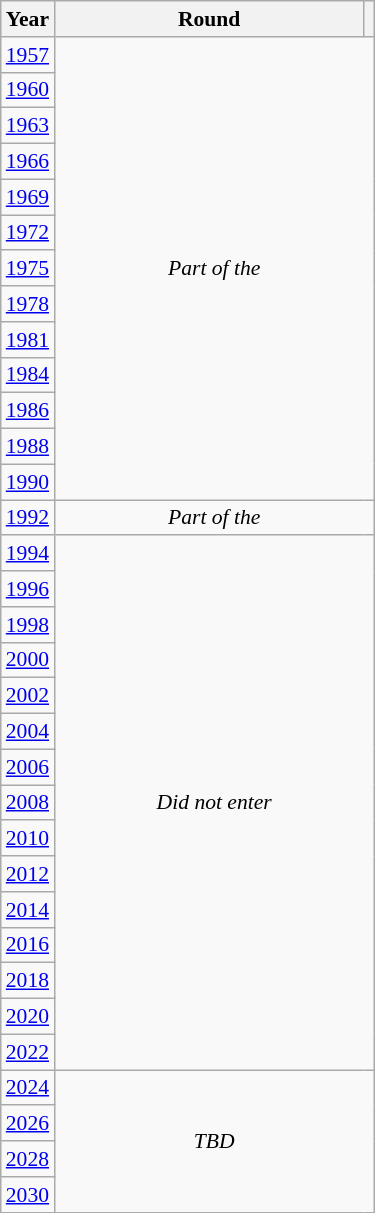<table class="wikitable" style="text-align: center; font-size:90%">
<tr>
<th>Year</th>
<th style="width:200px">Round</th>
<th></th>
</tr>
<tr>
<td><a href='#'>1957</a></td>
<td colspan="2" rowspan="13"><em>Part of the </em></td>
</tr>
<tr>
<td><a href='#'>1960</a></td>
</tr>
<tr>
<td><a href='#'>1963</a></td>
</tr>
<tr>
<td><a href='#'>1966</a></td>
</tr>
<tr>
<td><a href='#'>1969</a></td>
</tr>
<tr>
<td><a href='#'>1972</a></td>
</tr>
<tr>
<td><a href='#'>1975</a></td>
</tr>
<tr>
<td><a href='#'>1978</a></td>
</tr>
<tr>
<td><a href='#'>1981</a></td>
</tr>
<tr>
<td><a href='#'>1984</a></td>
</tr>
<tr>
<td><a href='#'>1986</a></td>
</tr>
<tr>
<td><a href='#'>1988</a></td>
</tr>
<tr>
<td><a href='#'>1990</a></td>
</tr>
<tr>
<td><a href='#'>1992</a></td>
<td colspan="2"><em>Part of the </em></td>
</tr>
<tr>
<td><a href='#'>1994</a></td>
<td colspan="2" rowspan="15"><em>Did not enter</em></td>
</tr>
<tr>
<td><a href='#'>1996</a></td>
</tr>
<tr>
<td><a href='#'>1998</a></td>
</tr>
<tr>
<td><a href='#'>2000</a></td>
</tr>
<tr>
<td><a href='#'>2002</a></td>
</tr>
<tr>
<td><a href='#'>2004</a></td>
</tr>
<tr>
<td><a href='#'>2006</a></td>
</tr>
<tr>
<td><a href='#'>2008</a></td>
</tr>
<tr>
<td><a href='#'>2010</a></td>
</tr>
<tr>
<td><a href='#'>2012</a></td>
</tr>
<tr>
<td><a href='#'>2014</a></td>
</tr>
<tr>
<td><a href='#'>2016</a></td>
</tr>
<tr>
<td><a href='#'>2018</a></td>
</tr>
<tr>
<td><a href='#'>2020</a></td>
</tr>
<tr>
<td><a href='#'>2022</a></td>
</tr>
<tr>
<td><a href='#'>2024</a></td>
<td colspan="2" rowspan="4"><em>TBD</em></td>
</tr>
<tr>
<td><a href='#'>2026</a></td>
</tr>
<tr>
<td><a href='#'>2028</a></td>
</tr>
<tr>
<td><a href='#'>2030</a></td>
</tr>
</table>
